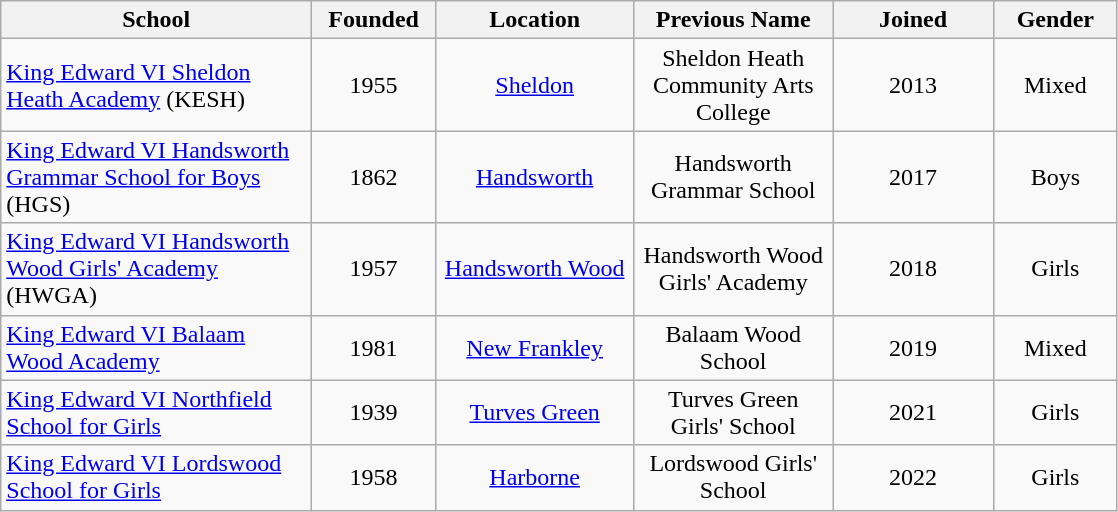<table class="wikitable" style="text-align: center;">
<tr>
<th width="200">School</th>
<th width="75">Founded</th>
<th width="125">Location</th>
<th width="125">Previous Name</th>
<th width="100">Joined</th>
<th width="75">Gender</th>
</tr>
<tr>
<td style="text-align: left;"><a href='#'>King Edward VI Sheldon Heath Academy</a> (KESH)</td>
<td>1955</td>
<td><a href='#'>Sheldon</a></td>
<td>Sheldon Heath Community Arts College</td>
<td>2013</td>
<td>Mixed</td>
</tr>
<tr>
<td style="text-align: left;"><a href='#'>King Edward VI Handsworth Grammar School for Boys</a> (HGS)</td>
<td>1862</td>
<td><a href='#'>Handsworth</a></td>
<td>Handsworth Grammar School</td>
<td>2017</td>
<td>Boys</td>
</tr>
<tr>
<td style="text-align: left;"><a href='#'>King Edward VI Handsworth Wood Girls' Academy</a> (HWGA)</td>
<td>1957</td>
<td><a href='#'>Handsworth Wood</a></td>
<td>Handsworth Wood Girls' Academy</td>
<td>2018</td>
<td>Girls</td>
</tr>
<tr>
<td style="text-align: left;"><a href='#'>King Edward VI Balaam Wood Academy</a></td>
<td>1981</td>
<td><a href='#'>New Frankley</a></td>
<td>Balaam Wood School</td>
<td>2019</td>
<td>Mixed</td>
</tr>
<tr>
<td style="text-align: left;"><a href='#'>King Edward VI Northfield School for Girls</a></td>
<td>1939</td>
<td><a href='#'>Turves Green</a></td>
<td>Turves Green Girls' School</td>
<td>2021</td>
<td>Girls</td>
</tr>
<tr>
<td style="text-align: left;"><a href='#'>King Edward VI Lordswood School for Girls</a></td>
<td>1958</td>
<td><a href='#'>Harborne</a></td>
<td>Lordswood Girls' School</td>
<td>2022</td>
<td>Girls</td>
</tr>
</table>
